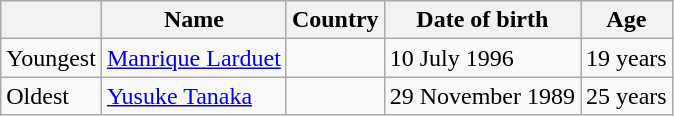<table class="wikitable">
<tr>
<th></th>
<th>Name</th>
<th>Country</th>
<th>Date of birth</th>
<th>Age</th>
</tr>
<tr>
<td>Youngest</td>
<td><a href='#'>Manrique Larduet</a></td>
<td></td>
<td>10 July 1996</td>
<td>19 years</td>
</tr>
<tr>
<td>Oldest</td>
<td><a href='#'>Yusuke Tanaka</a></td>
<td></td>
<td>29 November 1989</td>
<td>25 years</td>
</tr>
</table>
